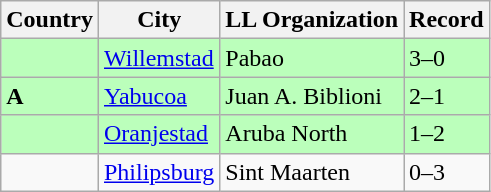<table class="wikitable">
<tr>
<th>Country</th>
<th>City</th>
<th>LL Organization</th>
<th>Record</th>
</tr>
<tr bgcolor=#bbffbb>
<td><strong></strong></td>
<td><a href='#'>Willemstad</a></td>
<td>Pabao</td>
<td>3–0</td>
</tr>
<tr bgcolor=#bbffbb>
<td><strong> A</strong></td>
<td><a href='#'>Yabucoa</a></td>
<td>Juan A. Biblioni</td>
<td>2–1</td>
</tr>
<tr bgcolor=#bbffbb>
<td><strong></strong></td>
<td><a href='#'>Oranjestad</a></td>
<td>Aruba North</td>
<td>1–2</td>
</tr>
<tr>
<td><strong></strong></td>
<td><a href='#'>Philipsburg</a></td>
<td>Sint Maarten</td>
<td>0–3</td>
</tr>
</table>
